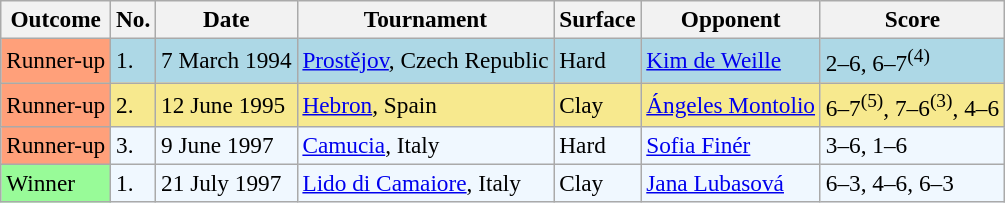<table class="sortable wikitable" style=font-size:97%>
<tr>
<th>Outcome</th>
<th>No.</th>
<th>Date</th>
<th>Tournament</th>
<th>Surface</th>
<th>Opponent</th>
<th>Score</th>
</tr>
<tr style="background:lightblue;">
<td bgcolor=ffa07a>Runner-up</td>
<td>1.</td>
<td>7 March 1994</td>
<td><a href='#'>Prostějov</a>, Czech Republic</td>
<td>Hard</td>
<td> <a href='#'>Kim de Weille</a></td>
<td>2–6, 6–7<sup>(4)</sup></td>
</tr>
<tr style="background:#f7e98e;">
<td style="background:#ffa07a;">Runner-up</td>
<td>2.</td>
<td>12 June 1995</td>
<td><a href='#'>Hebron</a>, Spain</td>
<td>Clay</td>
<td> <a href='#'>Ángeles Montolio</a></td>
<td>6–7<sup>(5)</sup>, 7–6<sup>(3)</sup>, 4–6</td>
</tr>
<tr style="background:#f0f8ff;">
<td bgcolor=ffa07a>Runner-up</td>
<td>3.</td>
<td>9 June 1997</td>
<td><a href='#'>Camucia</a>, Italy</td>
<td>Hard</td>
<td> <a href='#'>Sofia Finér</a></td>
<td>3–6, 1–6</td>
</tr>
<tr style="background:#f0f8ff;">
<td style="background:#98fb98;">Winner</td>
<td>1.</td>
<td>21 July 1997</td>
<td><a href='#'>Lido di Camaiore</a>, Italy</td>
<td>Clay</td>
<td> <a href='#'>Jana Lubasová</a></td>
<td>6–3, 4–6, 6–3</td>
</tr>
</table>
